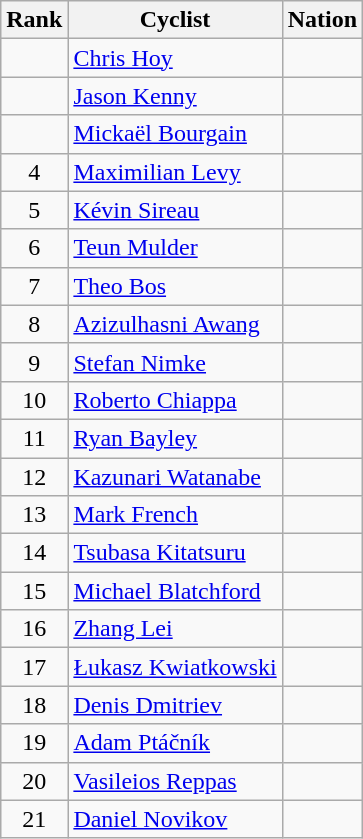<table class="wikitable sortable" style="text-align:center;">
<tr>
<th>Rank</th>
<th>Cyclist</th>
<th>Nation</th>
</tr>
<tr>
<td></td>
<td align=left><a href='#'>Chris Hoy</a></td>
<td align=left></td>
</tr>
<tr>
<td></td>
<td align=left><a href='#'>Jason Kenny</a></td>
<td align=left></td>
</tr>
<tr>
<td></td>
<td align=left><a href='#'>Mickaël Bourgain</a></td>
<td align=left></td>
</tr>
<tr>
<td>4</td>
<td align=left><a href='#'>Maximilian Levy</a></td>
<td align=left></td>
</tr>
<tr>
<td>5</td>
<td align=left><a href='#'>Kévin Sireau</a></td>
<td align=left></td>
</tr>
<tr>
<td>6</td>
<td align=left><a href='#'>Teun Mulder</a></td>
<td align=left></td>
</tr>
<tr>
<td>7</td>
<td align=left><a href='#'>Theo Bos</a></td>
<td align=left></td>
</tr>
<tr>
<td>8</td>
<td align=left><a href='#'>Azizulhasni Awang</a></td>
<td align=left></td>
</tr>
<tr>
<td>9</td>
<td align=left><a href='#'>Stefan Nimke</a></td>
<td align=left></td>
</tr>
<tr>
<td>10</td>
<td align=left><a href='#'>Roberto Chiappa</a></td>
<td align=left></td>
</tr>
<tr>
<td>11</td>
<td align=left><a href='#'>Ryan Bayley</a></td>
<td align=left></td>
</tr>
<tr>
<td>12</td>
<td align=left><a href='#'>Kazunari Watanabe</a></td>
<td align=left></td>
</tr>
<tr>
<td>13</td>
<td align=left><a href='#'>Mark French</a></td>
<td align=left></td>
</tr>
<tr>
<td>14</td>
<td align=left><a href='#'>Tsubasa Kitatsuru</a></td>
<td align=left></td>
</tr>
<tr>
<td>15</td>
<td align=left><a href='#'>Michael Blatchford</a></td>
<td align=left></td>
</tr>
<tr>
<td>16</td>
<td align=left><a href='#'>Zhang Lei</a></td>
<td align=left></td>
</tr>
<tr>
<td>17</td>
<td align=left><a href='#'>Łukasz Kwiatkowski</a></td>
<td align=left></td>
</tr>
<tr>
<td>18</td>
<td align=left><a href='#'>Denis Dmitriev</a></td>
<td align=left></td>
</tr>
<tr>
<td>19</td>
<td align=left><a href='#'>Adam Ptáčník</a></td>
<td align=left></td>
</tr>
<tr>
<td>20</td>
<td align=left><a href='#'>Vasileios Reppas</a></td>
<td align=left></td>
</tr>
<tr>
<td>21</td>
<td align=left><a href='#'>Daniel Novikov</a></td>
<td align=left></td>
</tr>
</table>
